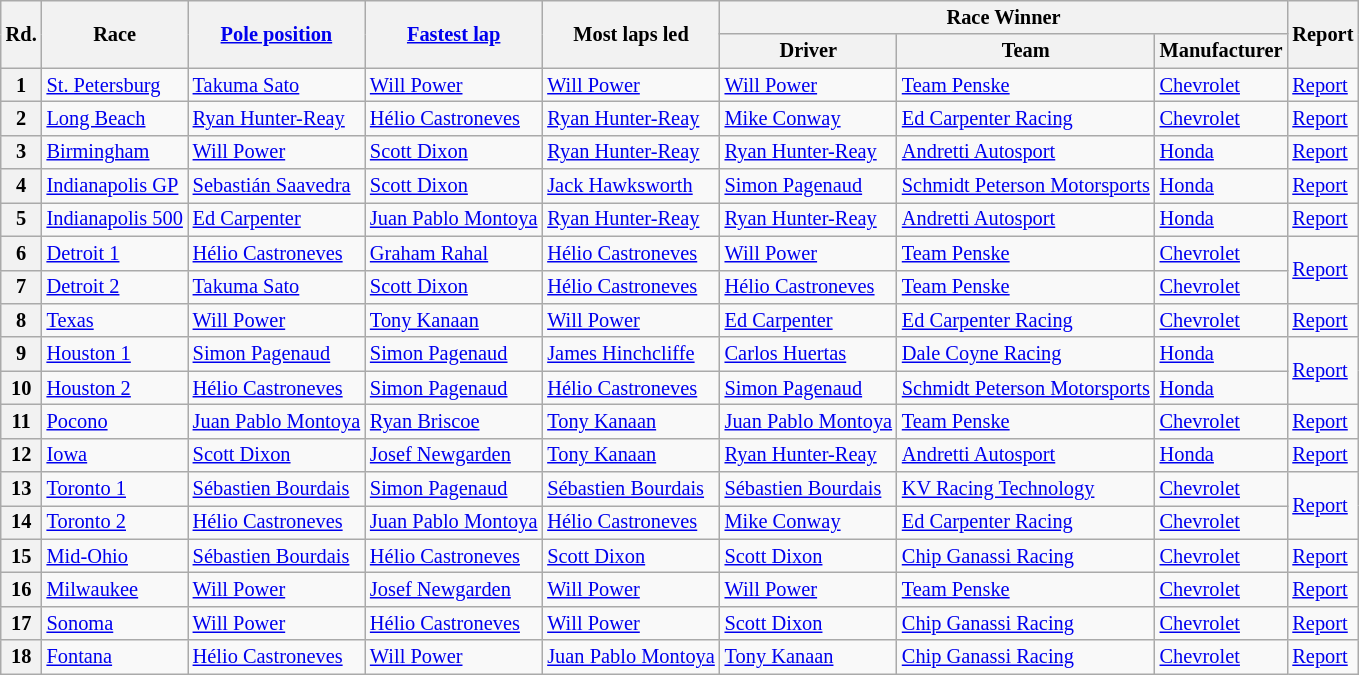<table class="wikitable" style="font-size: 85%; white-space: nowrap;">
<tr>
<th rowspan=2>Rd.</th>
<th rowspan=2>Race</th>
<th rowspan=2><a href='#'>Pole position</a></th>
<th rowspan=2><a href='#'>Fastest lap</a></th>
<th rowspan=2>Most laps led</th>
<th colspan=3>Race Winner</th>
<th rowspan=2>Report</th>
</tr>
<tr>
<th>Driver</th>
<th>Team</th>
<th>Manufacturer</th>
</tr>
<tr>
<th>1</th>
<td><a href='#'>St. Petersburg</a></td>
<td> <a href='#'>Takuma Sato</a></td>
<td> <a href='#'>Will Power</a></td>
<td> <a href='#'>Will Power</a></td>
<td> <a href='#'>Will Power</a></td>
<td><a href='#'>Team Penske</a></td>
<td><a href='#'>Chevrolet</a></td>
<td><a href='#'>Report</a></td>
</tr>
<tr>
<th>2</th>
<td><a href='#'>Long Beach</a></td>
<td> <a href='#'>Ryan Hunter-Reay</a></td>
<td> <a href='#'>Hélio Castroneves</a></td>
<td> <a href='#'>Ryan Hunter-Reay</a></td>
<td> <a href='#'>Mike Conway</a></td>
<td><a href='#'>Ed Carpenter Racing</a></td>
<td><a href='#'>Chevrolet</a></td>
<td><a href='#'>Report</a></td>
</tr>
<tr>
<th>3</th>
<td><a href='#'>Birmingham</a></td>
<td> <a href='#'>Will Power</a></td>
<td> <a href='#'>Scott Dixon</a></td>
<td> <a href='#'>Ryan Hunter-Reay</a></td>
<td> <a href='#'>Ryan Hunter-Reay</a></td>
<td><a href='#'>Andretti Autosport</a></td>
<td><a href='#'>Honda</a></td>
<td><a href='#'>Report</a></td>
</tr>
<tr>
<th>4</th>
<td><a href='#'>Indianapolis GP</a></td>
<td> <a href='#'>Sebastián Saavedra</a></td>
<td> <a href='#'>Scott Dixon</a></td>
<td> <a href='#'>Jack Hawksworth</a></td>
<td> <a href='#'>Simon Pagenaud</a></td>
<td><a href='#'>Schmidt Peterson Motorsports</a></td>
<td><a href='#'>Honda</a></td>
<td><a href='#'>Report</a></td>
</tr>
<tr>
<th>5</th>
<td><a href='#'>Indianapolis 500</a></td>
<td> <a href='#'>Ed Carpenter</a></td>
<td> <a href='#'>Juan Pablo Montoya</a></td>
<td> <a href='#'>Ryan Hunter-Reay</a></td>
<td> <a href='#'>Ryan Hunter-Reay</a></td>
<td><a href='#'>Andretti Autosport</a></td>
<td><a href='#'>Honda</a></td>
<td><a href='#'>Report</a></td>
</tr>
<tr>
<th>6</th>
<td><a href='#'>Detroit 1</a></td>
<td> <a href='#'>Hélio Castroneves</a></td>
<td> <a href='#'>Graham Rahal</a></td>
<td> <a href='#'>Hélio Castroneves</a></td>
<td> <a href='#'>Will Power</a></td>
<td><a href='#'>Team Penske</a></td>
<td><a href='#'>Chevrolet</a></td>
<td rowspan=2><a href='#'>Report</a></td>
</tr>
<tr>
<th>7</th>
<td><a href='#'>Detroit 2</a></td>
<td> <a href='#'>Takuma Sato</a></td>
<td> <a href='#'>Scott Dixon</a></td>
<td> <a href='#'>Hélio Castroneves</a></td>
<td> <a href='#'>Hélio Castroneves</a></td>
<td><a href='#'>Team Penske</a></td>
<td><a href='#'>Chevrolet</a></td>
</tr>
<tr>
<th>8</th>
<td><a href='#'>Texas</a></td>
<td> <a href='#'>Will Power</a></td>
<td> <a href='#'>Tony Kanaan</a></td>
<td> <a href='#'>Will Power</a></td>
<td> <a href='#'>Ed Carpenter</a></td>
<td><a href='#'>Ed Carpenter Racing</a></td>
<td><a href='#'>Chevrolet</a></td>
<td><a href='#'>Report</a></td>
</tr>
<tr>
<th>9</th>
<td><a href='#'>Houston 1</a></td>
<td> <a href='#'>Simon Pagenaud</a></td>
<td> <a href='#'>Simon Pagenaud</a></td>
<td> <a href='#'>James Hinchcliffe</a></td>
<td> <a href='#'>Carlos Huertas</a></td>
<td><a href='#'>Dale Coyne Racing</a></td>
<td><a href='#'>Honda</a></td>
<td rowspan=2><a href='#'>Report</a></td>
</tr>
<tr>
<th>10</th>
<td><a href='#'>Houston 2</a></td>
<td> <a href='#'>Hélio Castroneves</a></td>
<td> <a href='#'>Simon Pagenaud</a></td>
<td> <a href='#'>Hélio Castroneves</a></td>
<td> <a href='#'>Simon Pagenaud</a></td>
<td><a href='#'>Schmidt Peterson Motorsports</a></td>
<td><a href='#'>Honda</a></td>
</tr>
<tr>
<th>11</th>
<td><a href='#'>Pocono</a></td>
<td> <a href='#'>Juan Pablo Montoya</a></td>
<td> <a href='#'>Ryan Briscoe</a></td>
<td> <a href='#'>Tony Kanaan</a></td>
<td> <a href='#'>Juan Pablo Montoya</a></td>
<td><a href='#'>Team Penske</a></td>
<td><a href='#'>Chevrolet</a></td>
<td><a href='#'>Report</a></td>
</tr>
<tr>
<th>12</th>
<td><a href='#'>Iowa</a></td>
<td> <a href='#'>Scott Dixon</a></td>
<td> <a href='#'>Josef Newgarden</a></td>
<td> <a href='#'>Tony Kanaan</a></td>
<td> <a href='#'>Ryan Hunter-Reay</a></td>
<td><a href='#'>Andretti Autosport</a></td>
<td><a href='#'>Honda</a></td>
<td><a href='#'>Report</a></td>
</tr>
<tr>
<th>13</th>
<td><a href='#'>Toronto 1</a></td>
<td> <a href='#'>Sébastien Bourdais</a></td>
<td> <a href='#'>Simon Pagenaud</a></td>
<td> <a href='#'>Sébastien Bourdais</a></td>
<td> <a href='#'>Sébastien Bourdais</a></td>
<td><a href='#'>KV Racing Technology</a></td>
<td><a href='#'>Chevrolet</a></td>
<td rowspan=2><a href='#'>Report</a></td>
</tr>
<tr>
<th>14</th>
<td><a href='#'>Toronto 2</a></td>
<td> <a href='#'>Hélio Castroneves</a></td>
<td> <a href='#'>Juan Pablo Montoya</a></td>
<td> <a href='#'>Hélio Castroneves</a></td>
<td> <a href='#'>Mike Conway</a></td>
<td><a href='#'>Ed Carpenter Racing</a></td>
<td><a href='#'>Chevrolet</a></td>
</tr>
<tr>
<th>15</th>
<td><a href='#'>Mid-Ohio</a></td>
<td> <a href='#'>Sébastien Bourdais</a></td>
<td> <a href='#'>Hélio Castroneves</a></td>
<td> <a href='#'>Scott Dixon</a></td>
<td> <a href='#'>Scott Dixon</a></td>
<td><a href='#'>Chip Ganassi Racing</a></td>
<td><a href='#'>Chevrolet</a></td>
<td><a href='#'>Report</a></td>
</tr>
<tr>
<th>16</th>
<td><a href='#'>Milwaukee</a></td>
<td> <a href='#'>Will Power</a></td>
<td> <a href='#'>Josef Newgarden</a></td>
<td> <a href='#'>Will Power</a></td>
<td> <a href='#'>Will Power</a></td>
<td><a href='#'>Team Penske</a></td>
<td><a href='#'>Chevrolet</a></td>
<td><a href='#'>Report</a></td>
</tr>
<tr>
<th>17</th>
<td><a href='#'>Sonoma</a></td>
<td> <a href='#'>Will Power</a></td>
<td> <a href='#'>Hélio Castroneves</a></td>
<td> <a href='#'>Will Power</a></td>
<td> <a href='#'>Scott Dixon</a></td>
<td><a href='#'>Chip Ganassi Racing</a></td>
<td><a href='#'>Chevrolet</a></td>
<td><a href='#'>Report</a></td>
</tr>
<tr>
<th>18</th>
<td><a href='#'>Fontana</a></td>
<td> <a href='#'>Hélio Castroneves</a></td>
<td> <a href='#'>Will Power</a></td>
<td> <a href='#'>Juan Pablo Montoya</a></td>
<td> <a href='#'>Tony Kanaan</a></td>
<td><a href='#'>Chip Ganassi Racing</a></td>
<td><a href='#'>Chevrolet</a></td>
<td><a href='#'>Report</a></td>
</tr>
</table>
